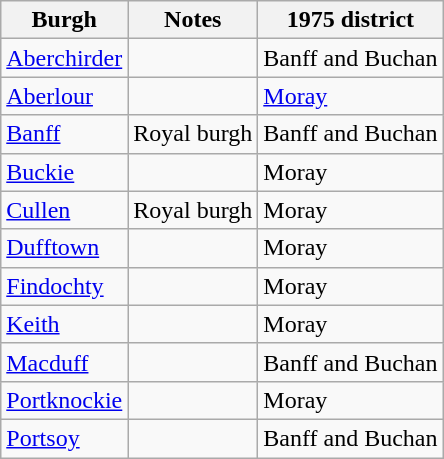<table class="wikitable">
<tr>
<th>Burgh</th>
<th>Notes</th>
<th>1975 district</th>
</tr>
<tr>
<td><a href='#'>Aberchirder</a></td>
<td></td>
<td>Banff and Buchan</td>
</tr>
<tr>
<td><a href='#'>Aberlour</a></td>
<td></td>
<td><a href='#'>Moray</a></td>
</tr>
<tr>
<td><a href='#'>Banff</a></td>
<td>Royal burgh</td>
<td>Banff and Buchan</td>
</tr>
<tr>
<td><a href='#'>Buckie</a></td>
<td></td>
<td>Moray</td>
</tr>
<tr>
<td><a href='#'>Cullen</a></td>
<td>Royal burgh</td>
<td>Moray</td>
</tr>
<tr>
<td><a href='#'>Dufftown</a></td>
<td></td>
<td>Moray</td>
</tr>
<tr>
<td><a href='#'>Findochty</a></td>
<td></td>
<td>Moray</td>
</tr>
<tr>
<td><a href='#'>Keith</a></td>
<td></td>
<td>Moray</td>
</tr>
<tr>
<td><a href='#'>Macduff</a></td>
<td></td>
<td>Banff and Buchan</td>
</tr>
<tr>
<td><a href='#'>Portknockie</a></td>
<td></td>
<td>Moray</td>
</tr>
<tr>
<td><a href='#'>Portsoy</a></td>
<td></td>
<td>Banff and Buchan</td>
</tr>
</table>
